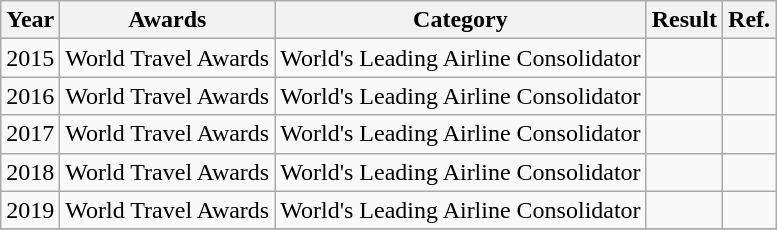<table class="wikitable">
<tr>
<th>Year</th>
<th>Awards</th>
<th>Category</th>
<th>Result</th>
<th>Ref.</th>
</tr>
<tr>
<td>2015</td>
<td>World Travel Awards</td>
<td>World's Leading Airline Consolidator</td>
<td></td>
<td></td>
</tr>
<tr>
<td>2016</td>
<td>World Travel Awards</td>
<td>World's Leading Airline Consolidator</td>
<td></td>
<td></td>
</tr>
<tr>
<td>2017</td>
<td>World Travel Awards</td>
<td>World's Leading Airline Consolidator</td>
<td></td>
<td></td>
</tr>
<tr>
<td>2018</td>
<td>World Travel Awards</td>
<td>World's Leading Airline Consolidator</td>
<td></td>
<td></td>
</tr>
<tr>
<td>2019</td>
<td>World Travel Awards</td>
<td>World's Leading Airline Consolidator</td>
<td></td>
<td></td>
</tr>
<tr>
</tr>
</table>
